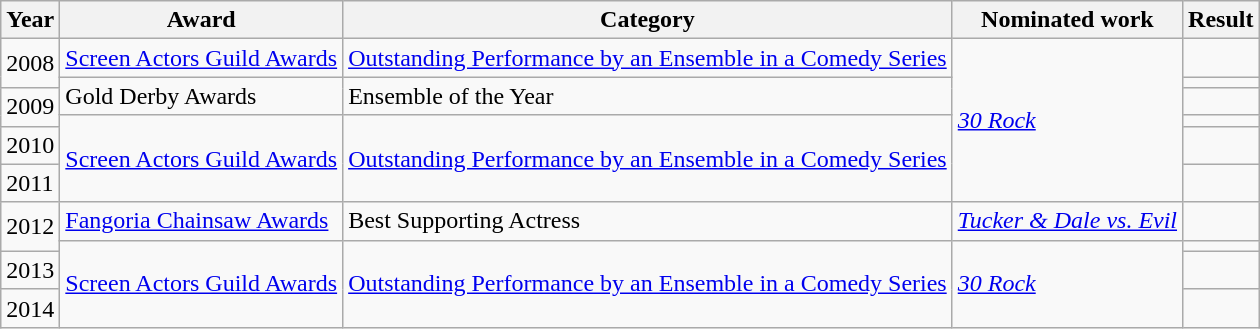<table class="wikitable sortable">
<tr>
<th>Year</th>
<th>Award</th>
<th>Category</th>
<th>Nominated work</th>
<th>Result</th>
</tr>
<tr>
<td rowspan="2">2008</td>
<td><a href='#'>Screen Actors Guild Awards</a></td>
<td><a href='#'>Outstanding Performance by an Ensemble in a Comedy Series</a> </td>
<td rowspan="6"><em><a href='#'>30 Rock</a></em></td>
<td></td>
</tr>
<tr>
<td rowspan="2">Gold Derby Awards</td>
<td rowspan="2">Ensemble of the Year </td>
<td></td>
</tr>
<tr>
<td rowspan="2">2009</td>
<td></td>
</tr>
<tr>
<td rowspan="3"><a href='#'>Screen Actors Guild Awards</a></td>
<td rowspan="3"><a href='#'>Outstanding Performance by an Ensemble in a Comedy Series</a> </td>
<td></td>
</tr>
<tr>
<td>2010</td>
<td></td>
</tr>
<tr>
<td>2011</td>
<td></td>
</tr>
<tr>
<td rowspan="2">2012</td>
<td><a href='#'>Fangoria Chainsaw Awards</a></td>
<td>Best Supporting Actress</td>
<td><em><a href='#'>Tucker & Dale vs. Evil</a></em></td>
<td></td>
</tr>
<tr>
<td rowspan="3"><a href='#'>Screen Actors Guild Awards</a></td>
<td rowspan="3"><a href='#'>Outstanding Performance by an Ensemble in a Comedy Series</a> </td>
<td rowspan="3"><em><a href='#'>30 Rock</a></em></td>
<td></td>
</tr>
<tr>
<td>2013</td>
<td></td>
</tr>
<tr>
<td>2014</td>
<td></td>
</tr>
</table>
